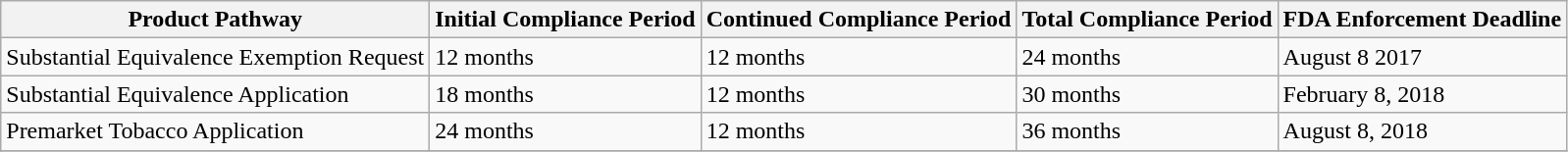<table class="wikitable">
<tr>
<th>Product Pathway</th>
<th>Initial Compliance Period</th>
<th>Continued Compliance Period</th>
<th>Total Compliance Period</th>
<th>FDA Enforcement Deadline</th>
</tr>
<tr>
<td>Substantial Equivalence Exemption Request</td>
<td>12 months</td>
<td>12 months</td>
<td>24 months</td>
<td>August 8 2017</td>
</tr>
<tr>
<td>Substantial Equivalence Application</td>
<td>18 months</td>
<td>12 months</td>
<td>30 months</td>
<td>February 8, 2018</td>
</tr>
<tr>
<td>Premarket Tobacco Application</td>
<td>24 months</td>
<td>12 months</td>
<td>36 months</td>
<td>August 8, 2018</td>
</tr>
<tr>
</tr>
</table>
